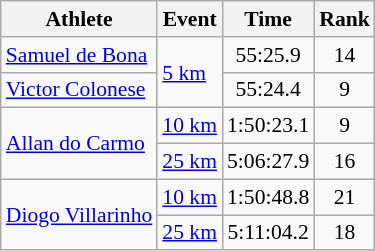<table class="wikitable" style="font-size:90%;">
<tr>
<th>Athlete</th>
<th>Event</th>
<th>Time</th>
<th>Rank</th>
</tr>
<tr align=center>
<td align=left><a href='#'>Samuel de Bona</a></td>
<td align=left rowspan=2><a href='#'>5 km</a></td>
<td>55:25.9</td>
<td>14</td>
</tr>
<tr align=center>
<td align=left><a href='#'>Victor Colonese</a></td>
<td>55:24.4</td>
<td>9</td>
</tr>
<tr align=center>
<td align=left rowspan=2><a href='#'>Allan do Carmo</a></td>
<td align=left><a href='#'>10 km</a></td>
<td>1:50:23.1</td>
<td>9</td>
</tr>
<tr align=center>
<td align=left><a href='#'>25 km</a></td>
<td>5:06:27.9</td>
<td>16</td>
</tr>
<tr align=center>
<td align=left rowspan=2><a href='#'>Diogo Villarinho</a></td>
<td align=left><a href='#'>10 km</a></td>
<td>1:50:48.8</td>
<td>21</td>
</tr>
<tr align=center>
<td align=left><a href='#'>25 km</a></td>
<td>5:11:04.2</td>
<td>18</td>
</tr>
</table>
